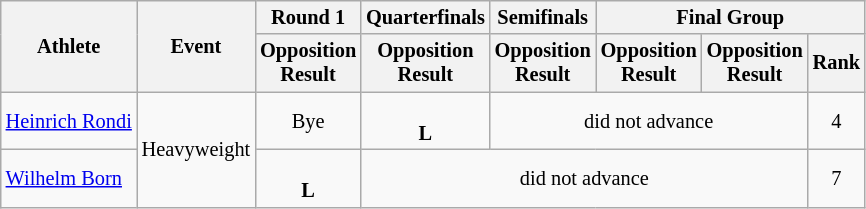<table class=wikitable style="font-size:85%">
<tr>
<th rowspan=2>Athlete</th>
<th rowspan=2>Event</th>
<th>Round 1</th>
<th>Quarterfinals</th>
<th>Semifinals</th>
<th colspan=3>Final Group</th>
</tr>
<tr>
<th>Opposition<br>Result</th>
<th>Opposition<br>Result</th>
<th>Opposition<br>Result</th>
<th>Opposition<br>Result</th>
<th>Opposition<br>Result</th>
<th>Rank</th>
</tr>
<tr>
<td><a href='#'>Heinrich Rondi</a></td>
<td rowspan=2>Heavyweight</td>
<td align=center>Bye</td>
<td align=center><br><strong>L</strong></td>
<td align=center colspan=3>did not advance</td>
<td align=center>4</td>
</tr>
<tr>
<td><a href='#'>Wilhelm Born</a></td>
<td align=center><br><strong>L</strong></td>
<td align=center colspan=4>did not advance</td>
<td align=center>7</td>
</tr>
</table>
